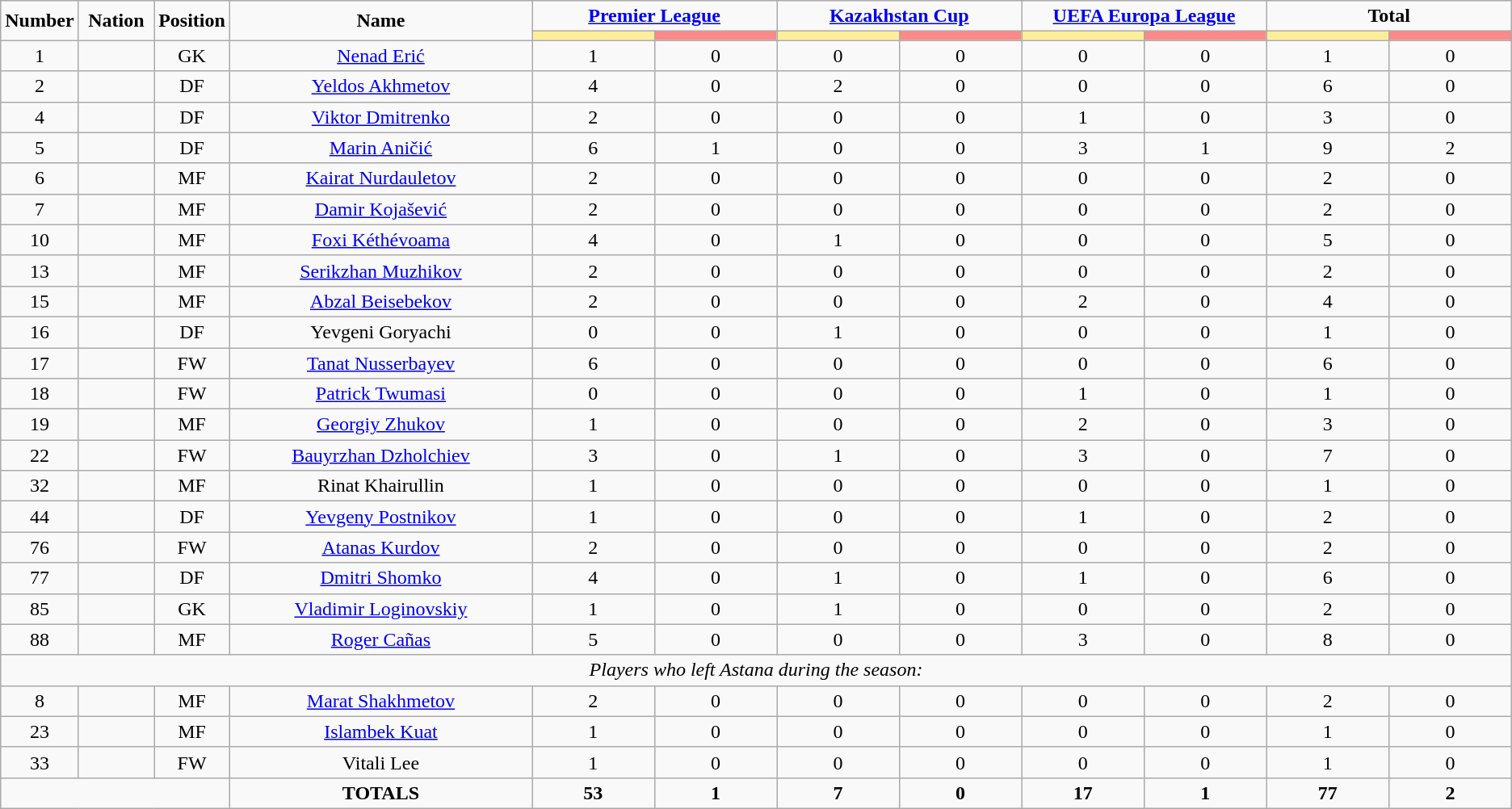<table class="wikitable" style="text-align:center;">
<tr>
<td rowspan="2"  style="width:5%; text-align:center;"><strong>Number</strong></td>
<td rowspan="2"  style="width:5%; text-align:center;"><strong>Nation</strong></td>
<td rowspan="2"  style="width:5%; text-align:center;"><strong>Position</strong></td>
<td rowspan="2"  style="width:20%; text-align:center;"><strong>Name</strong></td>
<td colspan="2" style="text-align:center;"><strong><a href='#'>Premier League</a></strong></td>
<td colspan="2" style="text-align:center;"><strong><a href='#'>Kazakhstan Cup</a></strong></td>
<td colspan="2" style="text-align:center;"><strong><a href='#'>UEFA Europa League</a></strong></td>
<td colspan="2" style="text-align:center;"><strong>Total</strong></td>
</tr>
<tr>
<th style="width:60px; background:#fe9;"></th>
<th style="width:60px; background:#ff8888;"></th>
<th style="width:60px; background:#fe9;"></th>
<th style="width:60px; background:#ff8888;"></th>
<th style="width:60px; background:#fe9;"></th>
<th style="width:60px; background:#ff8888;"></th>
<th style="width:60px; background:#fe9;"></th>
<th style="width:60px; background:#ff8888;"></th>
</tr>
<tr>
<td>1</td>
<td></td>
<td>GK</td>
<td><a href='#'>Nenad Erić</a></td>
<td>1</td>
<td>0</td>
<td>0</td>
<td>0</td>
<td>0</td>
<td>0</td>
<td>1</td>
<td>0</td>
</tr>
<tr>
<td>2</td>
<td></td>
<td>DF</td>
<td><a href='#'>Yeldos Akhmetov</a></td>
<td>4</td>
<td>0</td>
<td>2</td>
<td>0</td>
<td>0</td>
<td>0</td>
<td>6</td>
<td>0</td>
</tr>
<tr>
<td>4</td>
<td></td>
<td>DF</td>
<td><a href='#'>Viktor Dmitrenko</a></td>
<td>2</td>
<td>0</td>
<td>0</td>
<td>0</td>
<td>1</td>
<td>0</td>
<td>3</td>
<td>0</td>
</tr>
<tr>
<td>5</td>
<td></td>
<td>DF</td>
<td><a href='#'>Marin Aničić</a></td>
<td>6</td>
<td>1</td>
<td>0</td>
<td>0</td>
<td>3</td>
<td>1</td>
<td>9</td>
<td>2</td>
</tr>
<tr>
<td>6</td>
<td></td>
<td>MF</td>
<td><a href='#'>Kairat Nurdauletov</a></td>
<td>2</td>
<td>0</td>
<td>0</td>
<td>0</td>
<td>0</td>
<td>0</td>
<td>2</td>
<td>0</td>
</tr>
<tr>
<td>7</td>
<td></td>
<td>MF</td>
<td><a href='#'>Damir Kojašević</a></td>
<td>2</td>
<td>0</td>
<td>0</td>
<td>0</td>
<td>0</td>
<td>0</td>
<td>2</td>
<td>0</td>
</tr>
<tr>
<td>10</td>
<td></td>
<td>MF</td>
<td><a href='#'>Foxi Kéthévoama</a></td>
<td>4</td>
<td>0</td>
<td>1</td>
<td>0</td>
<td>0</td>
<td>0</td>
<td>5</td>
<td>0</td>
</tr>
<tr>
<td>13</td>
<td></td>
<td>MF</td>
<td><a href='#'>Serikzhan Muzhikov</a></td>
<td>2</td>
<td>0</td>
<td>0</td>
<td>0</td>
<td>0</td>
<td>0</td>
<td>2</td>
<td>0</td>
</tr>
<tr>
<td>15</td>
<td></td>
<td>MF</td>
<td><a href='#'>Abzal Beisebekov</a></td>
<td>2</td>
<td>0</td>
<td>0</td>
<td>0</td>
<td>2</td>
<td>0</td>
<td>4</td>
<td>0</td>
</tr>
<tr>
<td>16</td>
<td></td>
<td>DF</td>
<td>Yevgeni Goryachi</td>
<td>0</td>
<td>0</td>
<td>1</td>
<td>0</td>
<td>0</td>
<td>0</td>
<td>1</td>
<td>0</td>
</tr>
<tr>
<td>17</td>
<td></td>
<td>FW</td>
<td><a href='#'>Tanat Nusserbayev</a></td>
<td>6</td>
<td>0</td>
<td>0</td>
<td>0</td>
<td>0</td>
<td>0</td>
<td>6</td>
<td>0</td>
</tr>
<tr>
<td>18</td>
<td></td>
<td>FW</td>
<td><a href='#'>Patrick Twumasi</a></td>
<td>0</td>
<td>0</td>
<td>0</td>
<td>0</td>
<td>1</td>
<td>0</td>
<td>1</td>
<td>0</td>
</tr>
<tr>
<td>19</td>
<td></td>
<td>MF</td>
<td><a href='#'>Georgiy Zhukov</a></td>
<td>1</td>
<td>0</td>
<td>0</td>
<td>0</td>
<td>2</td>
<td>0</td>
<td>3</td>
<td>0</td>
</tr>
<tr>
<td>22</td>
<td></td>
<td>FW</td>
<td><a href='#'>Bauyrzhan Dzholchiev</a></td>
<td>3</td>
<td>0</td>
<td>1</td>
<td>0</td>
<td>3</td>
<td>0</td>
<td>7</td>
<td>0</td>
</tr>
<tr>
<td>32</td>
<td></td>
<td>MF</td>
<td>Rinat Khairullin</td>
<td>1</td>
<td>0</td>
<td>0</td>
<td>0</td>
<td>0</td>
<td>0</td>
<td>1</td>
<td>0</td>
</tr>
<tr>
<td>44</td>
<td></td>
<td>DF</td>
<td><a href='#'>Yevgeny Postnikov</a></td>
<td>1</td>
<td>0</td>
<td>0</td>
<td>0</td>
<td>1</td>
<td>0</td>
<td>2</td>
<td>0</td>
</tr>
<tr>
<td>76</td>
<td></td>
<td>FW</td>
<td><a href='#'>Atanas Kurdov</a></td>
<td>2</td>
<td>0</td>
<td>0</td>
<td>0</td>
<td>0</td>
<td>0</td>
<td>2</td>
<td>0</td>
</tr>
<tr>
<td>77</td>
<td></td>
<td>DF</td>
<td><a href='#'>Dmitri Shomko</a></td>
<td>4</td>
<td>0</td>
<td>1</td>
<td>0</td>
<td>1</td>
<td>0</td>
<td>6</td>
<td>0</td>
</tr>
<tr>
<td>85</td>
<td></td>
<td>GK</td>
<td><a href='#'>Vladimir Loginovskiy</a></td>
<td>1</td>
<td>0</td>
<td>1</td>
<td>0</td>
<td>0</td>
<td>0</td>
<td>2</td>
<td>0</td>
</tr>
<tr>
<td>88</td>
<td></td>
<td>MF</td>
<td><a href='#'>Roger Cañas</a></td>
<td>5</td>
<td>0</td>
<td>0</td>
<td>0</td>
<td>3</td>
<td>0</td>
<td>8</td>
<td>0</td>
</tr>
<tr>
<td colspan="14"><em>Players who left Astana during the season:</em></td>
</tr>
<tr>
<td>8</td>
<td></td>
<td>MF</td>
<td><a href='#'>Marat Shakhmetov</a></td>
<td>2</td>
<td>0</td>
<td>0</td>
<td>0</td>
<td>0</td>
<td>0</td>
<td>2</td>
<td>0</td>
</tr>
<tr>
<td>23</td>
<td></td>
<td>MF</td>
<td><a href='#'>Islambek Kuat</a></td>
<td>1</td>
<td>0</td>
<td>0</td>
<td>0</td>
<td>0</td>
<td>0</td>
<td>1</td>
<td>0</td>
</tr>
<tr>
<td>33</td>
<td></td>
<td>FW</td>
<td>Vitali Lee</td>
<td>1</td>
<td>0</td>
<td>0</td>
<td>0</td>
<td>0</td>
<td>0</td>
<td>1</td>
<td>0</td>
</tr>
<tr>
<td colspan="3"></td>
<td><strong>TOTALS</strong></td>
<td><strong>53</strong></td>
<td><strong>1</strong></td>
<td><strong>7</strong></td>
<td><strong>0</strong></td>
<td><strong>17</strong></td>
<td><strong>1</strong></td>
<td><strong>77</strong></td>
<td><strong>2</strong></td>
</tr>
</table>
